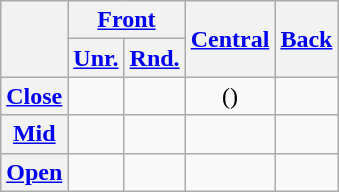<table class="wikitable" style="text-align: center">
<tr>
<th rowspan="2"></th>
<th colspan="2"><a href='#'>Front</a></th>
<th rowspan="2"><a href='#'>Central</a></th>
<th rowspan="2"><a href='#'>Back</a></th>
</tr>
<tr>
<th><a href='#'>Unr.</a></th>
<th><a href='#'>Rnd.</a></th>
</tr>
<tr>
<th><a href='#'>Close</a></th>
<td></td>
<td></td>
<td>()</td>
<td></td>
</tr>
<tr>
<th><a href='#'>Mid</a></th>
<td></td>
<td></td>
<td></td>
<td></td>
</tr>
<tr>
<th><a href='#'>Open</a></th>
<td></td>
<td></td>
<td></td>
<td></td>
</tr>
</table>
